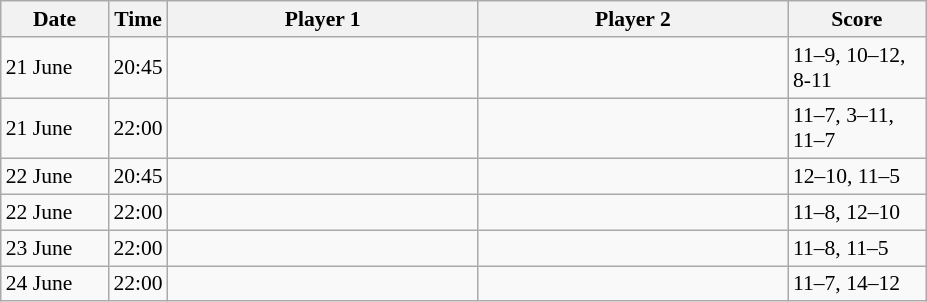<table class="sortable wikitable" style="font-size:90%">
<tr>
<th width="65">Date</th>
<th width="30">Time</th>
<th width="200">Player 1</th>
<th width="200">Player 2</th>
<th width="85">Score</th>
</tr>
<tr>
<td>21 June</td>
<td>20:45</td>
<td></td>
<td><strong></strong></td>
<td>11–9, 10–12, 8-11</td>
</tr>
<tr>
<td>21 June</td>
<td>22:00</td>
<td><strong></strong></td>
<td></td>
<td>11–7, 3–11, 11–7</td>
</tr>
<tr>
<td>22 June</td>
<td>20:45</td>
<td><strong></strong></td>
<td></td>
<td>12–10, 11–5</td>
</tr>
<tr>
<td>22 June</td>
<td>22:00</td>
<td><strong></strong></td>
<td></td>
<td>11–8, 12–10</td>
</tr>
<tr>
<td>23 June</td>
<td>22:00</td>
<td><strong></strong></td>
<td></td>
<td>11–8, 11–5</td>
</tr>
<tr>
<td>24 June</td>
<td>22:00</td>
<td></td>
<td><strong></strong></td>
<td>11–7, 14–12</td>
</tr>
</table>
